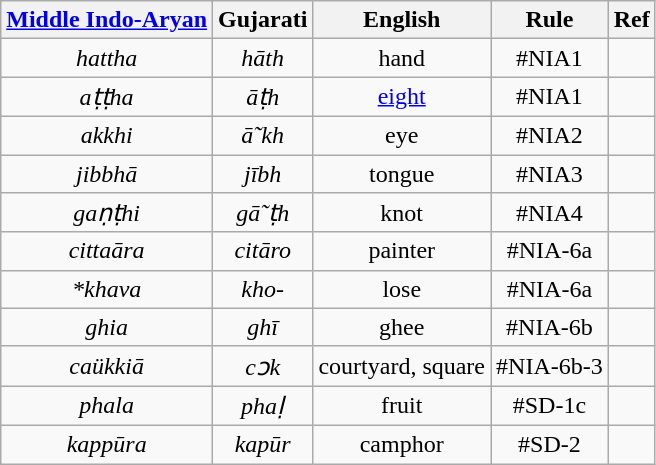<table class="wikitable" style="text-align:center">
<tr>
<th><a href='#'>Middle Indo-Aryan</a></th>
<th>Gujarati</th>
<th>English</th>
<th>Rule</th>
<th>Ref</th>
</tr>
<tr>
<td><em>hattha</em></td>
<td><em>hāth</em></td>
<td>hand</td>
<td>#NIA1</td>
<td></td>
</tr>
<tr>
<td><em>aṭṭha</em></td>
<td><em>āṭh</em></td>
<td><a href='#'>eight</a></td>
<td>#NIA1</td>
<td></td>
</tr>
<tr>
<td><em>akkhi</em></td>
<td><em>ā˜kh</em></td>
<td>eye</td>
<td>#NIA2</td>
<td></td>
</tr>
<tr>
<td><em>jibbhā</em></td>
<td><em>jībh</em></td>
<td>tongue</td>
<td>#NIA3</td>
<td></td>
</tr>
<tr>
<td><em>gaṇṭhi</em></td>
<td><em>gā˜ṭh</em></td>
<td>knot</td>
<td>#NIA4</td>
<td></td>
</tr>
<tr>
<td><em>cittaāra</em></td>
<td><em>citāro</em></td>
<td>painter</td>
<td>#NIA-6a</td>
<td></td>
</tr>
<tr>
<td><em>*khava</em></td>
<td><em>kho-</em></td>
<td>lose</td>
<td>#NIA-6a</td>
<td></td>
</tr>
<tr>
<td><em>ghia</em></td>
<td><em>ghī</em></td>
<td>ghee</td>
<td>#NIA-6b</td>
<td></td>
</tr>
<tr>
<td><em>caükkiā</em></td>
<td><em>cɔk</em></td>
<td>courtyard, square</td>
<td>#NIA-6b-3</td>
<td></td>
</tr>
<tr>
<td><em>phala</em></td>
<td><em>phaḷ</em></td>
<td>fruit</td>
<td>#SD-1c</td>
<td></td>
</tr>
<tr>
<td><em>kappūra</em></td>
<td><em>kapūr</em></td>
<td>camphor</td>
<td>#SD-2</td>
<td></td>
</tr>
</table>
